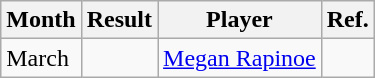<table class=wikitable>
<tr>
<th>Month</th>
<th>Result</th>
<th>Player</th>
<th>Ref.</th>
</tr>
<tr>
<td>March</td>
<td></td>
<td> <a href='#'>Megan Rapinoe</a></td>
<td></td>
</tr>
</table>
